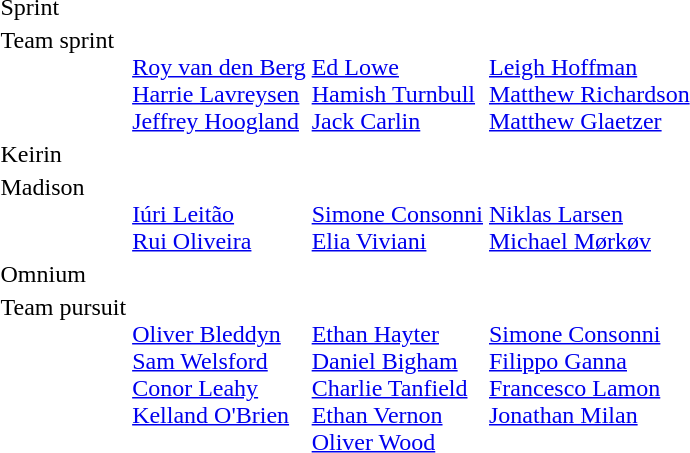<table>
<tr>
<td>Sprint<br></td>
<td></td>
<td></td>
<td></td>
</tr>
<tr valign="top">
<td>Team sprint<br></td>
<td><br><a href='#'>Roy van den Berg</a><br><a href='#'>Harrie Lavreysen</a><br><a href='#'>Jeffrey Hoogland</a></td>
<td><br><a href='#'>Ed Lowe</a><br><a href='#'>Hamish Turnbull</a><br><a href='#'>Jack Carlin</a></td>
<td><br><a href='#'>Leigh Hoffman</a><br><a href='#'>Matthew Richardson</a><br><a href='#'>Matthew Glaetzer</a></td>
</tr>
<tr>
<td>Keirin<br></td>
<td></td>
<td></td>
<td></td>
</tr>
<tr valign=top>
<td>Madison<br></td>
<td><br><a href='#'>Iúri Leitão</a><br><a href='#'>Rui Oliveira</a></td>
<td><br><a href='#'>Simone Consonni</a><br><a href='#'>Elia Viviani</a></td>
<td><br><a href='#'>Niklas Larsen</a><br><a href='#'>Michael Mørkøv</a></td>
</tr>
<tr>
<td>Omnium<br></td>
<td></td>
<td></td>
<td></td>
</tr>
<tr valign="top">
<td>Team pursuit<br></td>
<td><br><a href='#'>Oliver Bleddyn</a><br><a href='#'>Sam Welsford</a><br><a href='#'>Conor Leahy</a><br><a href='#'>Kelland O'Brien</a></td>
<td><br><a href='#'>Ethan Hayter</a><br><a href='#'>Daniel Bigham</a><br><a href='#'>Charlie Tanfield</a><br><a href='#'>Ethan Vernon</a><br><a href='#'>Oliver Wood</a></td>
<td><br><a href='#'>Simone Consonni</a><br><a href='#'>Filippo Ganna</a><br><a href='#'>Francesco Lamon</a><br><a href='#'>Jonathan Milan</a></td>
</tr>
</table>
